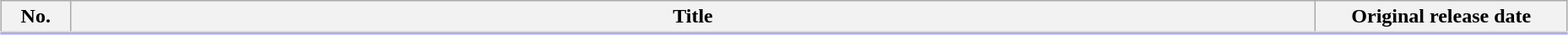<table class="plainrowheaders wikitable" style="width:98%; margin:auto;">
<tr style="border-bottom: 3px solid #CCF;">
<th style="width:3em;">No.</th>
<th>Title</th>
<th style="width:12em;">Original release date</th>
</tr>
<tr>
</tr>
</table>
